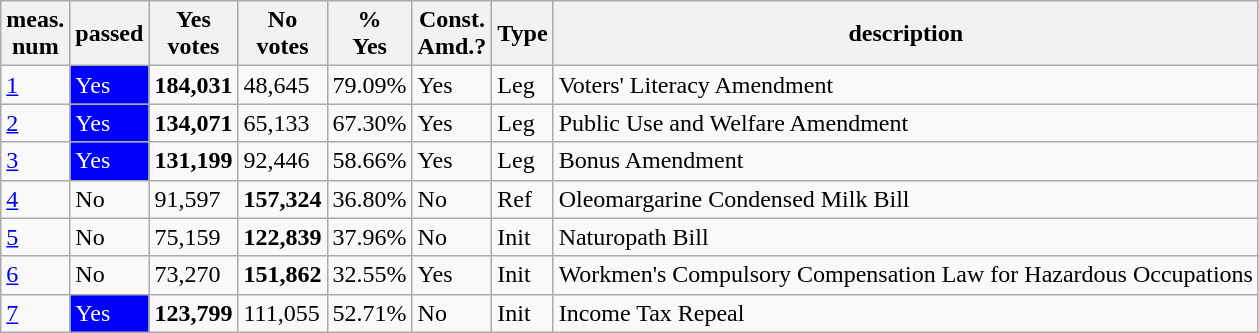<table class="wikitable sortable">
<tr>
<th>meas.<br>num</th>
<th>passed</th>
<th>Yes<br>votes</th>
<th>No<br>votes</th>
<th>%<br>Yes</th>
<th>Const.<br>Amd.?</th>
<th>Type</th>
<th>description</th>
</tr>
<tr>
<td><a href='#'>1</a></td>
<td style="background:blue;color:white">Yes</td>
<td><strong>184,031</strong></td>
<td>48,645</td>
<td>79.09%</td>
<td>Yes</td>
<td>Leg</td>
<td>Voters' Literacy Amendment</td>
</tr>
<tr>
<td><a href='#'>2</a></td>
<td style="background:blue;color:white">Yes</td>
<td><strong>134,071</strong></td>
<td>65,133</td>
<td>67.30%</td>
<td>Yes</td>
<td>Leg</td>
<td>Public Use and Welfare Amendment</td>
</tr>
<tr>
<td><a href='#'>3</a></td>
<td style="background:blue;color:white">Yes</td>
<td><strong>131,199</strong></td>
<td>92,446</td>
<td>58.66%</td>
<td>Yes</td>
<td>Leg</td>
<td>Bonus Amendment</td>
</tr>
<tr>
<td><a href='#'>4</a></td>
<td>No</td>
<td>91,597</td>
<td><strong>157,324</strong></td>
<td>36.80%</td>
<td>No</td>
<td>Ref</td>
<td>Oleomargarine Condensed Milk Bill</td>
</tr>
<tr>
<td><a href='#'>5</a></td>
<td>No</td>
<td>75,159</td>
<td><strong>122,839</strong></td>
<td>37.96%</td>
<td>No</td>
<td>Init</td>
<td>Naturopath Bill</td>
</tr>
<tr>
<td><a href='#'>6</a></td>
<td>No</td>
<td>73,270</td>
<td><strong>151,862</strong></td>
<td>32.55%</td>
<td>Yes</td>
<td>Init</td>
<td>Workmen's Compulsory Compensation Law for Hazardous Occupations</td>
</tr>
<tr>
<td><a href='#'>7</a></td>
<td style="background:blue;color:white">Yes</td>
<td><strong>123,799</strong></td>
<td>111,055</td>
<td>52.71%</td>
<td>No</td>
<td>Init</td>
<td>Income Tax Repeal</td>
</tr>
</table>
